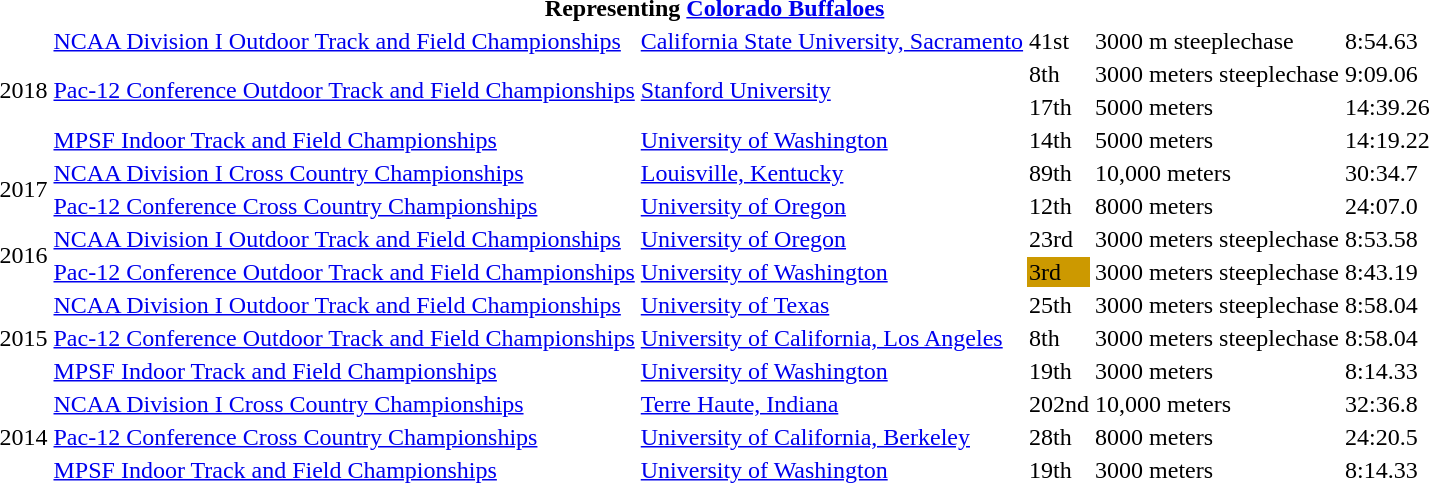<table>
<tr>
<th colspan=6>Representing <a href='#'>Colorado Buffaloes</a></th>
</tr>
<tr>
<td rowspan=4>2018</td>
<td><a href='#'>NCAA Division I Outdoor Track and Field Championships</a></td>
<td><a href='#'>California State University, Sacramento</a></td>
<td>41st</td>
<td>3000 m steeplechase</td>
<td>8:54.63</td>
</tr>
<tr>
<td rowspan=2><a href='#'>Pac-12 Conference Outdoor Track and Field Championships</a></td>
<td rowspan=2><a href='#'>Stanford University</a></td>
<td>8th</td>
<td>3000 meters steeplechase</td>
<td>9:09.06</td>
</tr>
<tr>
<td>17th</td>
<td>5000 meters</td>
<td>14:39.26</td>
</tr>
<tr>
<td><a href='#'>MPSF Indoor Track and Field Championships</a></td>
<td rowspan=1><a href='#'>University of Washington</a></td>
<td>14th</td>
<td>5000 meters</td>
<td>14:19.22</td>
</tr>
<tr>
<td rowspan=2>2017</td>
<td><a href='#'>NCAA Division I Cross Country Championships</a></td>
<td><a href='#'>Louisville, Kentucky</a></td>
<td>89th</td>
<td>10,000 meters</td>
<td>30:34.7</td>
</tr>
<tr>
<td><a href='#'>Pac-12 Conference Cross Country Championships</a></td>
<td><a href='#'>University of Oregon</a></td>
<td>12th</td>
<td>8000 meters</td>
<td>24:07.0</td>
</tr>
<tr>
<td rowspan=2>2016</td>
<td><a href='#'>NCAA Division I Outdoor Track and Field Championships</a></td>
<td><a href='#'>University of Oregon</a></td>
<td>23rd</td>
<td>3000 meters steeplechase</td>
<td>8:53.58</td>
</tr>
<tr>
<td><a href='#'>Pac-12 Conference Outdoor Track and Field Championships</a></td>
<td><a href='#'>University of Washington</a></td>
<td bgcolor=cc9900>3rd</td>
<td>3000 meters steeplechase</td>
<td>8:43.19</td>
</tr>
<tr>
<td rowspan=3>2015</td>
<td><a href='#'>NCAA Division I Outdoor Track and Field Championships</a></td>
<td><a href='#'>University of Texas</a></td>
<td>25th</td>
<td>3000 meters steeplechase</td>
<td>8:58.04</td>
</tr>
<tr>
<td><a href='#'>Pac-12 Conference Outdoor Track and Field Championships</a></td>
<td><a href='#'>University of California, Los Angeles</a></td>
<td>8th</td>
<td>3000 meters steeplechase</td>
<td>8:58.04</td>
</tr>
<tr>
<td><a href='#'>MPSF Indoor Track and Field Championships</a></td>
<td rowspan=1><a href='#'>University of Washington</a></td>
<td>19th</td>
<td>3000 meters</td>
<td>8:14.33</td>
</tr>
<tr>
<td rowspan=3>2014</td>
<td><a href='#'>NCAA Division I Cross Country Championships</a></td>
<td><a href='#'>Terre Haute, Indiana</a></td>
<td>202nd</td>
<td>10,000 meters</td>
<td>32:36.8</td>
</tr>
<tr>
<td><a href='#'>Pac-12 Conference Cross Country Championships</a></td>
<td><a href='#'>University of California, Berkeley</a></td>
<td>28th</td>
<td>8000 meters</td>
<td>24:20.5</td>
</tr>
<tr>
<td><a href='#'>MPSF Indoor Track and Field Championships</a></td>
<td rowspan=1><a href='#'>University of Washington</a></td>
<td>19th</td>
<td>3000 meters</td>
<td>8:14.33</td>
</tr>
</table>
